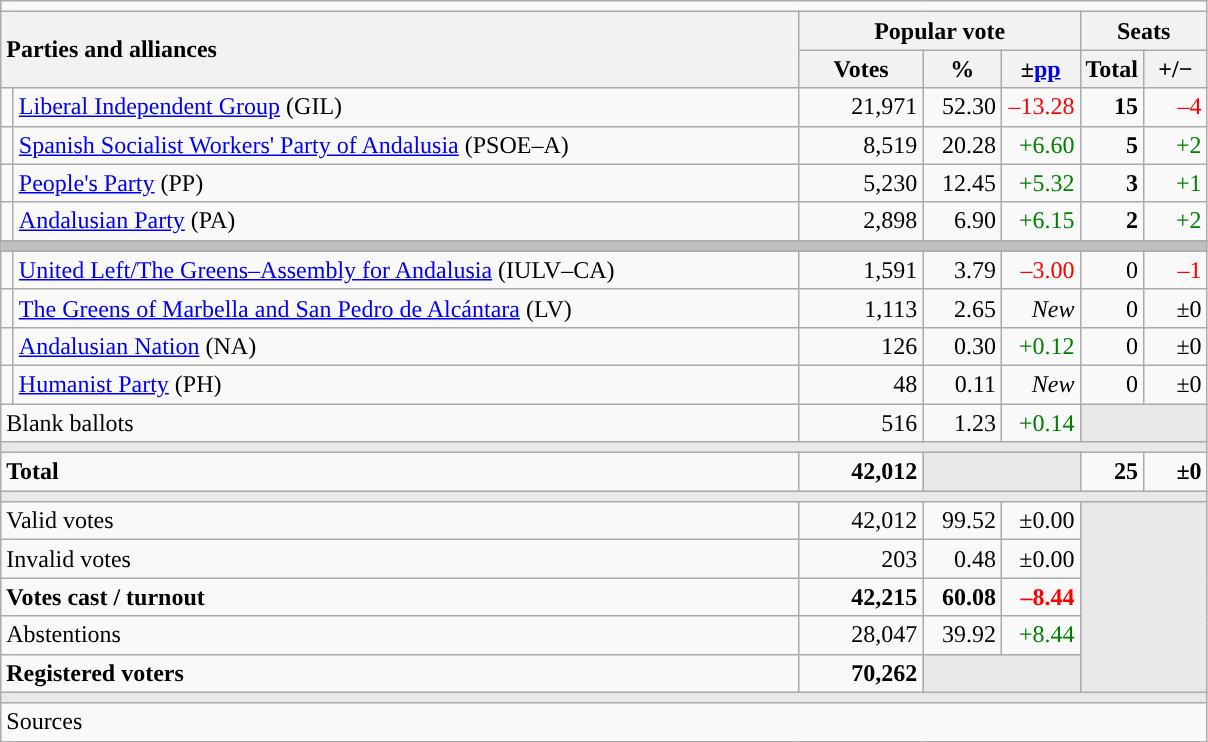<table class="wikitable" style="text-align:right;">
<tr>
<td colspan="7"></td>
</tr>
<tr>
<th style="text-align:left;" rowspan="2" colspan="2" width="525">Parties and alliances</th>
<th colspan="3">Popular vote</th>
<th colspan="2">Seats</th>
</tr>
<tr>
<th width="75">Votes</th>
<th width="45">%</th>
<th width="45">±<a href='#'>pp</a></th>
<th width="35">Total</th>
<th width="35">+/−</th>
</tr>
<tr>
<td width="1" style="color:inherit;background:"></td>
<td align="left"><a href='#'>Liberal Independent Group</a> (GIL)</td>
<td>21,971</td>
<td>52.30</td>
<td style="color:red;">–13.28</td>
<td><strong>15</strong></td>
<td style="color:red;">–4</td>
</tr>
<tr>
<td style="color:inherit;background:"></td>
<td align="left"><a href='#'>Spanish Socialist Workers' Party of Andalusia</a> (PSOE–A)</td>
<td>8,519</td>
<td>20.28</td>
<td style="color:green;">+6.60</td>
<td><strong>5</strong></td>
<td style="color:green;">+2</td>
</tr>
<tr>
<td style="color:inherit;background:"></td>
<td align="left"><a href='#'>People's Party</a> (PP)</td>
<td>5,230</td>
<td>12.45</td>
<td style="color:green;">+5.32</td>
<td><strong>3</strong></td>
<td style="color:green;">+1</td>
</tr>
<tr>
<td style="color:inherit;background:"></td>
<td align="left"><a href='#'>Andalusian Party</a> (PA)</td>
<td>2,898</td>
<td>6.90</td>
<td style="color:green;">+6.15</td>
<td><strong>2</strong></td>
<td style="color:green;">+2</td>
</tr>
<tr>
<td colspan="7" bgcolor="#C0C0C0"></td>
</tr>
<tr>
<td style="color:inherit;background:"></td>
<td align="left"><a href='#'>United Left/The Greens–Assembly for Andalusia</a> (IULV–CA)</td>
<td>1,591</td>
<td>3.79</td>
<td style="color:red;">–3.00</td>
<td>0</td>
<td style="color:red;">–1</td>
</tr>
<tr>
<td style="color:inherit;background:"></td>
<td align="left"><a href='#'>The Greens of Marbella and San Pedro de Alcántara</a> (LV)</td>
<td>1,113</td>
<td>2.65</td>
<td><em>New</em></td>
<td>0</td>
<td>±0</td>
</tr>
<tr>
<td style="color:inherit;background:"></td>
<td align="left"><a href='#'>Andalusian Nation</a> (NA)</td>
<td>126</td>
<td>0.30</td>
<td style="color:green;">+0.12</td>
<td>0</td>
<td>±0</td>
</tr>
<tr>
<td style="color:inherit;background:"></td>
<td align="left"><a href='#'>Humanist Party</a> (PH)</td>
<td>48</td>
<td>0.11</td>
<td><em>New</em></td>
<td>0</td>
<td>±0</td>
</tr>
<tr>
<td align="left" colspan="2">Blank ballots</td>
<td>516</td>
<td>1.23</td>
<td style="color:green;">+0.14</td>
<td bgcolor="#E9E9E9" colspan="2"></td>
</tr>
<tr>
<td colspan="7" bgcolor="#E9E9E9"></td>
</tr>
<tr style="font-weight:bold;">
<td align="left" colspan="2">Total</td>
<td>42,012</td>
<td bgcolor="#E9E9E9" colspan="2"></td>
<td>25</td>
<td>±0</td>
</tr>
<tr>
<td colspan="7" bgcolor="#E9E9E9"></td>
</tr>
<tr>
<td align="left" colspan="2">Valid votes</td>
<td>42,012</td>
<td>99.52</td>
<td>±0.00</td>
<td bgcolor="#E9E9E9" colspan="2" rowspan="5"></td>
</tr>
<tr>
<td align="left" colspan="2">Invalid votes</td>
<td>203</td>
<td>0.48</td>
<td>±0.00</td>
</tr>
<tr style="font-weight:bold;">
<td align="left" colspan="2">Votes cast / turnout</td>
<td>42,215</td>
<td>60.08</td>
<td style="color:red;">–8.44</td>
</tr>
<tr>
<td align="left" colspan="2">Abstentions</td>
<td>28,047</td>
<td>39.92</td>
<td style="color:green;">+8.44</td>
</tr>
<tr style="font-weight:bold;">
<td align="left" colspan="2">Registered voters</td>
<td>70,262</td>
<td bgcolor="#E9E9E9" colspan="2"></td>
</tr>
<tr>
<td colspan="7" bgcolor="#E9E9E9"></td>
</tr>
<tr>
<td align="left" colspan="7">Sources</td>
</tr>
</table>
